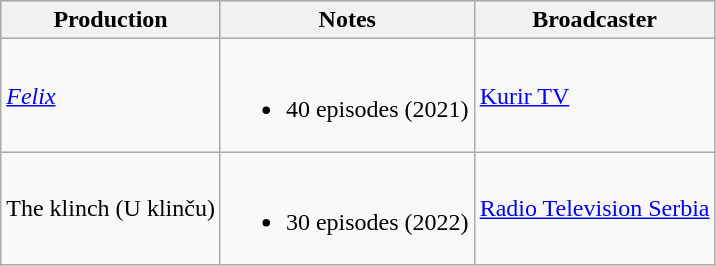<table class="wikitable">
<tr style="background:#ccc; text-align:center;">
<th>Production</th>
<th>Notes</th>
<th>Broadcaster</th>
</tr>
<tr>
<td><em><a href='#'>Felix</a></em></td>
<td><br><ul><li>40 episodes (2021)</li></ul></td>
<td><a href='#'>Kurir TV</a></td>
</tr>
<tr>
<td>The klinch (U klinču)</td>
<td><br><ul><li>30 episodes (2022)</li></ul></td>
<td><a href='#'>Radio Television Serbia</a></td>
</tr>
</table>
